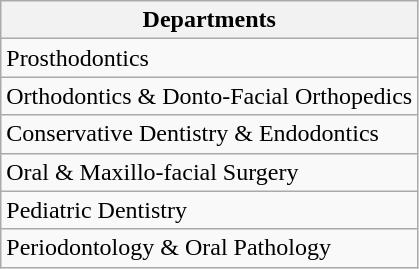<table class="wikitable">
<tr>
<th>Departments</th>
</tr>
<tr>
<td>Prosthodontics</td>
</tr>
<tr>
<td>Orthodontics & Donto-Facial Orthopedics</td>
</tr>
<tr>
<td>Conservative Dentistry & Endodontics</td>
</tr>
<tr>
<td>Oral & Maxillo-facial Surgery</td>
</tr>
<tr>
<td>Pediatric Dentistry</td>
</tr>
<tr>
<td>Periodontology & Oral Pathology</td>
</tr>
</table>
